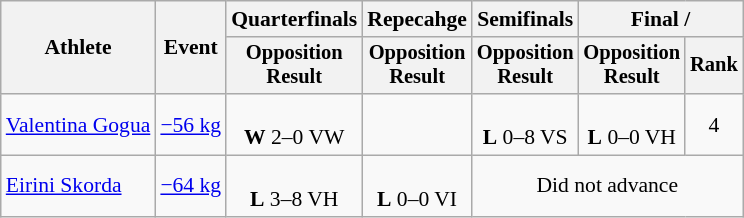<table class="wikitable" style="text-align:center; font-size:90%">
<tr>
<th rowspan=2>Athlete</th>
<th rowspan=2>Event</th>
<th>Quarterfinals</th>
<th>Repecahge</th>
<th>Semifinals</th>
<th colspan=2>Final / </th>
</tr>
<tr style="font-size:95%">
<th>Opposition<br>Result</th>
<th>Opposition<br>Result</th>
<th>Opposition<br>Result</th>
<th>Opposition<br>Result</th>
<th>Rank</th>
</tr>
<tr>
<td align=left><a href='#'>Valentina Gogua</a></td>
<td align=left><a href='#'>−56 kg</a></td>
<td><br> <strong>W</strong> 2–0 VW</td>
<td></td>
<td><br> <strong>L</strong> 0–8 VS</td>
<td><br> <strong>L</strong> 0–0 VH</td>
<td>4</td>
</tr>
<tr>
<td align=left><a href='#'>Eirini Skorda</a></td>
<td align=left><a href='#'>−64 kg</a></td>
<td><br> <strong>L</strong> 3–8 VH</td>
<td><br> <strong>L</strong> 0–0 VI</td>
<td colspan=3>Did not advance</td>
</tr>
</table>
